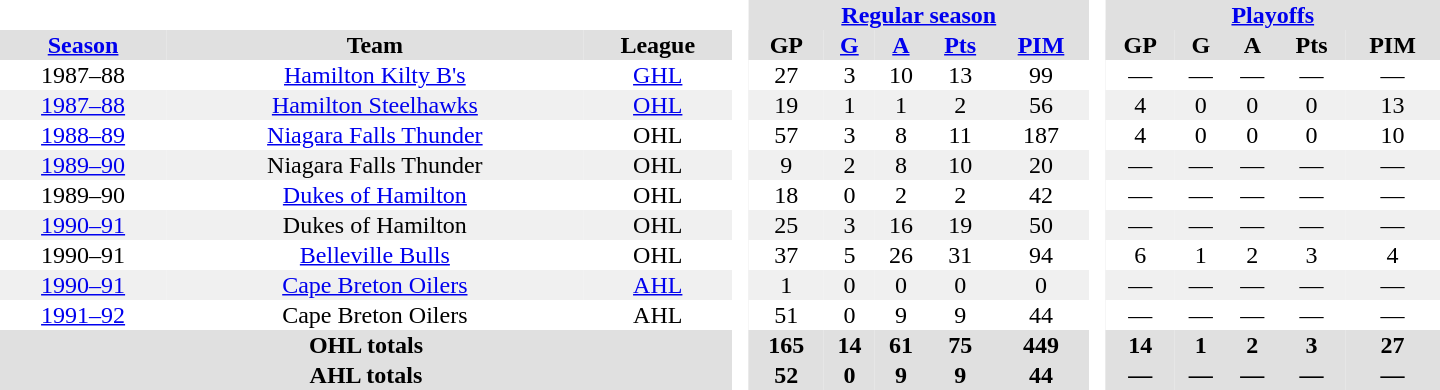<table border="0" cellpadding="1" cellspacing="0" style="text-align:center; width:60em">
<tr bgcolor="#e0e0e0">
<th colspan="3" bgcolor="#ffffff"> </th>
<th rowspan="100" bgcolor="#ffffff"> </th>
<th colspan="5"><a href='#'>Regular season</a></th>
<th rowspan="100" bgcolor="#ffffff"> </th>
<th colspan="5"><a href='#'>Playoffs</a></th>
</tr>
<tr bgcolor="#e0e0e0">
<th><a href='#'>Season</a></th>
<th>Team</th>
<th>League</th>
<th>GP</th>
<th><a href='#'>G</a></th>
<th><a href='#'>A</a></th>
<th><a href='#'>Pts</a></th>
<th><a href='#'>PIM</a></th>
<th>GP</th>
<th>G</th>
<th>A</th>
<th>Pts</th>
<th>PIM</th>
</tr>
<tr>
<td>1987–88</td>
<td><a href='#'>Hamilton Kilty B's</a></td>
<td><a href='#'>GHL</a></td>
<td>27</td>
<td>3</td>
<td>10</td>
<td>13</td>
<td>99</td>
<td>—</td>
<td>—</td>
<td>—</td>
<td>—</td>
<td>—</td>
</tr>
<tr bgcolor="#f0f0f0">
<td><a href='#'>1987–88</a></td>
<td><a href='#'>Hamilton Steelhawks</a></td>
<td><a href='#'>OHL</a></td>
<td>19</td>
<td>1</td>
<td>1</td>
<td>2</td>
<td>56</td>
<td>4</td>
<td>0</td>
<td>0</td>
<td>0</td>
<td>13</td>
</tr>
<tr>
<td><a href='#'>1988–89</a></td>
<td><a href='#'>Niagara Falls Thunder</a></td>
<td>OHL</td>
<td>57</td>
<td>3</td>
<td>8</td>
<td>11</td>
<td>187</td>
<td>4</td>
<td>0</td>
<td>0</td>
<td>0</td>
<td>10</td>
</tr>
<tr bgcolor="#f0f0f0">
<td><a href='#'>1989–90</a></td>
<td>Niagara Falls Thunder</td>
<td>OHL</td>
<td>9</td>
<td>2</td>
<td>8</td>
<td>10</td>
<td>20</td>
<td>—</td>
<td>—</td>
<td>—</td>
<td>—</td>
<td>—</td>
</tr>
<tr>
<td>1989–90</td>
<td><a href='#'>Dukes of Hamilton</a></td>
<td>OHL</td>
<td>18</td>
<td>0</td>
<td>2</td>
<td>2</td>
<td>42</td>
<td>—</td>
<td>—</td>
<td>—</td>
<td>—</td>
<td>—</td>
</tr>
<tr bgcolor="#f0f0f0">
<td><a href='#'>1990–91</a></td>
<td>Dukes of Hamilton</td>
<td>OHL</td>
<td>25</td>
<td>3</td>
<td>16</td>
<td>19</td>
<td>50</td>
<td>—</td>
<td>—</td>
<td>—</td>
<td>—</td>
<td>—</td>
</tr>
<tr>
<td>1990–91</td>
<td><a href='#'>Belleville Bulls</a></td>
<td>OHL</td>
<td>37</td>
<td>5</td>
<td>26</td>
<td>31</td>
<td>94</td>
<td>6</td>
<td>1</td>
<td>2</td>
<td>3</td>
<td>4</td>
</tr>
<tr bgcolor="#f0f0f0">
<td><a href='#'>1990–91</a></td>
<td><a href='#'>Cape Breton Oilers</a></td>
<td><a href='#'>AHL</a></td>
<td>1</td>
<td>0</td>
<td>0</td>
<td>0</td>
<td>0</td>
<td>—</td>
<td>—</td>
<td>—</td>
<td>—</td>
<td>—</td>
</tr>
<tr>
<td><a href='#'>1991–92</a></td>
<td>Cape Breton Oilers</td>
<td>AHL</td>
<td>51</td>
<td>0</td>
<td>9</td>
<td>9</td>
<td>44</td>
<td>—</td>
<td>—</td>
<td>—</td>
<td>—</td>
<td>—</td>
</tr>
<tr bgcolor="#e0e0e0">
<th colspan="3">OHL totals</th>
<th>165</th>
<th>14</th>
<th>61</th>
<th>75</th>
<th>449</th>
<th>14</th>
<th>1</th>
<th>2</th>
<th>3</th>
<th>27</th>
</tr>
<tr bgcolor="#e0e0e0">
<th colspan="3">AHL totals</th>
<th>52</th>
<th>0</th>
<th>9</th>
<th>9</th>
<th>44</th>
<th>—</th>
<th>—</th>
<th>—</th>
<th>—</th>
<th>—</th>
</tr>
</table>
